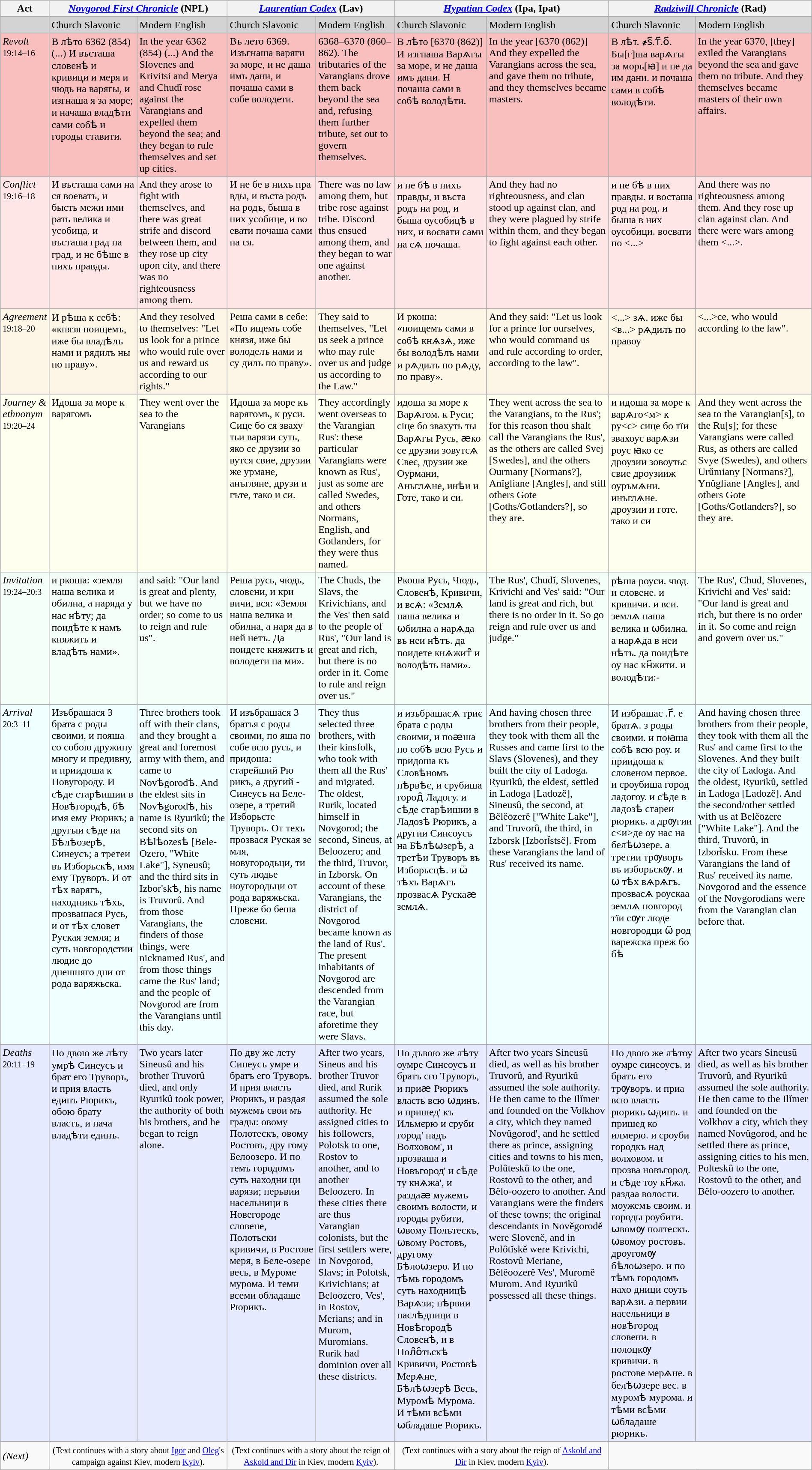<table class="wikitable" align="left" width="100%">
<tr>
<th>Act</th>
<th colspan="2"><em><a href='#'>Novgorod First Chronicle</a></em> (NPL)</th>
<th colspan="2"><em><a href='#'>Laurentian Codex</a></em> (Lav)</th>
<th colspan="2"><em><a href='#'>Hypatian Codex</a></em> (Ipa, Ipat)</th>
<th colspan="2"><em><a href='#'>Radziwiłł Chronicle</a></em> (Rad)</th>
</tr>
<tr style="background-color:lightgrey;" valign="top">
<td></td>
<td>Church Slavonic</td>
<td>Modern English</td>
<td>Church Slavonic</td>
<td>Modern English</td>
<td>Church Slavonic</td>
<td>Modern English</td>
<td>Church Slavonic</td>
<td>Modern English</td>
</tr>
<tr style="background:#F9BEBE" valign="top">
<td><em>Revolt</em><br><small>19:14–16</small></td>
<td>В лѣто 6362 (854)  (...) И въсташа словенѣ и кривици и меря и чюдь на варягы, и изгнаша я за море; и начаша владѣти сами собѣ и городы ставити.</td>
<td>In the year 6362 (854) (...) And the Slovenes and Krivitsi and Merya and Chudĭ rose against the Varangians and expelled them beyond the sea; and they began to rule themselves and set up cities.</td>
<td>Въ лето 6369. Изъгнаша варяги за море, и не даша имъ дани, и почаша сами в собе володети.</td>
<td>6368–6370 (860–862). The tributaries of the Varangians drove them back beyond the sea and, refusing them further tribute, set out to govern themselves.</td>
<td>В лѣто [6370 (862)] И изгнаша Варѧгы за море, и не даша имъ дани. Н почаша сами в собѣ володѣти.</td>
<td>In the year [6370 (862)] And they expelled the Varangians across the sea, and gave them no tribute, and they themselves became masters.</td>
<td>В лѣт. ҂ѕ҃.т҃.о҃. Бы[г]ша варѧгы за морь[ꙗ] и не да им дани. и почаша сами в собѣ володѣти.</td>
<td>In the year 6370, [they] exiled the Varangians beyond the sea and gave them no tribute. And they themselves became masters of their own affairs.</td>
</tr>
<tr style="background:#FFE6E6" valign="top">
<td><em>Conflict</em><br><small>19:16–18</small></td>
<td>И въсташа сами на ся воеватъ, и бысть межи ими рать велика и усобица, и въсташа град на град, и не бѣше в нихъ правды.</td>
<td>And they arose to fight with themselves, and there was great strife and discord between them, and they rose up city upon city, and there was no righteousness among them.</td>
<td>И не бе в нихъ пра вды, и въста родъ на родъ, быша в них усобице, и во евати почаша сами на ся.</td>
<td>There was no law among them, but tribe rose against tribe. Discord thus ensued among them, and they began to war one against another.</td>
<td>и не бѣ в нихъ правды, и въста родъ на род, и быша оусобицѣ в них, и воєвати сами на сѧ почаша.</td>
<td>And they had no righteousness, and clan stood up against clan, and they were plagued by strife within them, and they began to fight against each other.</td>
<td>и не бѣ в них правды. и восташа род на род. и быша в них оусобици. воевати по <...></td>
<td>And there was no righteousness among them. And they rose up clan against clan. And there were wars among them <...>.</td>
</tr>
<tr style="background-color:OldLace;" valign="top">
<td><em>Agreement</em><br><small>19:18–20</small></td>
<td>И рѣша к себѣ: «князя поищемъ, иже бы владѣлъ нами и рядилъ ны по праву».</td>
<td>And they resolved to themselves: "Let us look for a prince who would rule over us and reward us according to our rights."</td>
<td>Реша сами в себе: «По ищемъ собе князя, иже бы володелъ нами и су дилъ по праву».</td>
<td>They said to themselves, "Let us seek a prince who may rule over us and judge us according to the Law."</td>
<td>И ркоша: «поищемъ сами в собѣ кнѧзѧ, иже бы володѣлъ нами и рѧдилъ по рѧду, по праву».</td>
<td>And they said: "Let us look for a prince for ourselves, who would command us and rule according to order, according to the law".</td>
<td><...> зѧ. иже бы <в...> рѧдилъ по правоу</td>
<td><...>ce, who would <r...> according to the law".</td>
</tr>
<tr valign="top" style="background-color:Ivory;">
<td><em>Journey &<br>ethnonym</em><br><small>19:20–24</small></td>
<td>Идоша за море к варягомъ</td>
<td>They went over the sea to the Varangians</td>
<td>Идоша за море къ варягомъ, к руси. Сице бо ся зваху тьи варязи суть, яко се друзии зо вутся свие, друзии же урмане, анъгляне, друзи и гъте, тако и си.</td>
<td>They accordingly went overseas to the Varangian Rus': these particular Varangians were known as Rus', just as some are called Swedes, and others Normans, English, and Gotlanders, for they were thus named.</td>
<td>идоша за море к Варѧгом. к Руси; сіце бо звахуть ты Варѧгы Русь, ӕко се друзии зовутсѧ Свеє, друзии же Оурмани, Аньглѧне, инѣи и Готе, тако и си.</td>
<td>They went across the sea to the Varangians, to the Rus'; for this reason thou shalt call the Varangians the Rus', as the others are called Svej [Swedes], and the others Ourmany [Normans?], Anĭgliane [Angles], and still others Gote [Goths/Gotlanders?], so they are.</td>
<td>и идоша за море к варѧго<м> к ру<с> сице бо тїи звахоус варѧзи роус ꙗко се дроузии зовоутьс свие дроузииж оуръмѧни. инъглѧне. дроузии и готе. тако и си</td>
<td>And they went across the sea to the Varangian[s], to the Ru[s]; for these Varangians were called Rus, as others are called Svye (Swedes), and others Urŭmiany [Normans?], Ynŭgliane [Angles], and others Gote [Goths/Gotlanders?], so they are.</td>
</tr>
<tr valign="top" style="background-color:MintCream;">
<td><em>Invitation</em><br><small>19:24–20:3</small></td>
<td>и ркоша: «земля наша велика и обилна, а наряда у нас нѣту; да поидѣте к намъ княжить и владѣть нами».</td>
<td>and said: "Our land is great and plenty, but we have no order; so come to us to reign and rule us".</td>
<td>Реша русь, чюдь, словени, и кри вичи, вся: «Земля наша велика и обилна, а наря да в ней нетъ. Да поидете княжитъ и володети на ми».</td>
<td>The Chuds, the Slavs, the Krivichians, and the Ves' then said to the people of Rus', "Our land is great and rich, but there is no order in it. Come to rule and reign over us."</td>
<td>Ркоша Русь, Чюдь, Словенѣ, Кривичи, и всѧ: «Землѧ наша велика и ѡбилна а нарѧда въ неи нѣтъ. да поидете кнѧжит̑ и володѣть нами».</td>
<td>The Rus', Chudĭ, Slovenes, Krivichi and Ves' said: "Our land is great and rich, but there is no order in it. So go reign and rule over us and judge."</td>
<td>рѣша роуси. чюд. и словене. и кривичи. и вси. землѧ наша велика и ѡбилна. а нарѧда в неи нѣтъ. да поидѣте оу нас кн҃жити. и володѣти:-</td>
<td>The Rus', Chud, Slovenes, Krivichi and Ves' said: "Our land is great and rich, but there is no order in it. So come and reign and govern over us."</td>
</tr>
<tr valign="top" style="background-color:Azure;">
<td><em>Arrival</em><br><small>20:3–11</small></td>
<td>Изъбрашася 3 брата с роды своими, и пояша со собою дружину многу и предивну, и приидоша к Новугороду. И сѣде старѣишии в Новѣгородѣ, бѣ имя ему Рюрикъ; а другыи сѣде на Бѣлѣозерѣ, Синеусъ; а третеи въ Изборьскѣ, имя ему Труворъ. И от тѣх варягъ, находникъ тѣхъ, прозвашася Русь, и от тѣх словет Руская земля; и суть новгородстии людие до днешняго дни от рода варяжьска.</td>
<td>Three brothers took off with their clans, and they brought a great and foremost army with them, and came to Novѣgorodѣ. And the eldest sits in Novѣgorodѣ, his name is Ryurikû; the second sits on Bѣlѣozesѣ [Bele-Ozero, "White Lake"], Syneusû; and the third sits in Izbor'skѣ, his name is Truvorû. And from those Varangians, the finders of those things, were nicknamed Rus', and from those things came the Rus' land; and the people of Novgorod are from the Varangians until this day.</td>
<td>И изъбрашася 3 братья с роды своими, по яша по собе всю русь, и придоша: старейший Рю рикъ, а другий - Синеусъ на Беле-озере, а третий Изборьсте Труворъ. От техъ прозвася Руская зе мля, новугородьци, ти суть людье ноугородьци от рода варяжьска. Преже бо беша словени.</td>
<td>They thus selected three brothers, with their kinsfolk, who took with them all the Rus' and migrated. The oldest, Rurik, located himself in Novgorod; the second, Sineus, at Beloozero; and the third, Truvor, in Izborsk. On account of these Varangians, the district of Novgorod became known as the land of Rus'. The present inhabitants of Novgorod are descended from the Varangian race, but aforetime they were Slavs.</td>
<td>и изъбрашасѧ триє брата с роды своими, и поӕша по собѣ всю Русь и придоша къ Словѣномъ пѣрвѣє, и срубиша город̑ Ладогу. и сѣде старѣишии в Ладозѣ Рюрикъ, а другии Синєоусъ на Бѣлѣѡзерѣ, а третѣи Труворъ въ Изборьсцѣ. и ѿ тѣхъ Варѧгъ прозвасѧ Рускаӕ землѧ.</td>
<td>And having chosen three brothers from their people, they took with them all the Russes and came first to the Slavs (Slovenes), and they built the city of Ladoga. Ryurikû, the eldest, settled in Ladoga [Ladozě], Sineusû, the second, at Bělěōzerě ["White Lake"], and Truvorû, the third, in Izborsk [Izborǐstsě]. From these Varangians the land of Rus' received its name.</td>
<td>И избрашас .г҃. е братѧ. з роды своими. и поꙗша собѣ всю роу. и приидоша к словеном первое. и сроубиша город ладогоу. и сѣде в ладозѣ стареи рюрикъ. а дрѹгии с<и>де оу нас на белѣѡзере. а третии трѹворъ въ изборьскѹ. и ѡ тѣх вѧрѧгъ. прозвасѧ роускаа землѧ новгород тїи сѹт люде новгородци ѿ род варежска преж бо бѣ</td>
<td>And having chosen three brothers from their people, they took with them all the Rus' and came first to the Slovenes. And they built the city of Ladoga. And the oldest, Ryurikû, settled in Ladoga [Ladozě]. And the second/other settled with us at Bеlěōzere ["White Lake"]. And the third, Truvorû, in Izborǐsku. From these Varangians the land of Rus' received its name. Novgorod and the essence of the Novgorodians were from the Varangian clan before that.</td>
</tr>
<tr valign="top" style="background-color:#E6EAFF;">
<td><em>Deaths</em><br><small>20:11–19</small></td>
<td>По двою же лѣту умрѣ Синеусъ и брат его Труворъ, и прия власть единъ Рюрикъ, обою брату власть, и нача владѣти единъ.</td>
<td>Two years later Sineusû and his brother Truvorû died, and only Ryurikû took power, the authority of both his brothers, and he began to reign alone.</td>
<td>По дву  же лету Синеусъ умре и братъ его Труворъ. И прия власть Рюрикъ, и раздая мужемъ свои мъ грады: овому Полотескъ, овому Ростовъ, дру гому Белоозеро. И по темъ городомъ суть находни ци варязи; перьвии насельници в Новегороде словене, Полотьски кривичи, в Ростове меря, в Беле-озере весь, в Муроме мурома. И теми всеми обладаше Рюрикъ.</td>
<td>After two years, Sineus and his brother Truvor died, and Rurik assumed the sole authority. He assigned cities to his followers, Polotsk to one, Rostov to another, and to another Beloozero. In these cities there are thus Varangian colonists, but the first settlers were, in Novgorod, Slavs; in Polotsk, Krivichians; at Beloozero, Ves', in Rostov, Merians; and in Murom, Muromians. Rurik had dominion over all these districts.</td>
<td>По дъвою же лѣту оумре Синеоусъ и братъ єго Труворъ, и приӕ Рюрикъ власть всю ѡдинъ. и пришед' къ Ильмєрю и сруби город' надъ Волховом', и прозваша и Новъгород' и сѣде ту кнѧжа', и раздаӕ мужемъ своимъ волости, и городы рубити, ѡвому Полътескъ, ѡвому Ростовъ, другому Бѣлоѡзеро. И по тѣмь городомъ суть находницѣ Варѧзи; пѣрвии наслѣдници в Новѣгородѣ Словенѣ, и в Пол̑о̑тьскѣ Кривичи, Ростовѣ Мерѧне, Бѣлѣѡзерѣ Весь, Муромѣ Мурома. И тѣми всѣми ѡбладаше Рюрикъ.</td>
<td>After two years Sineusû died, as well as his brother Truvorû, and Ryurikû assumed the sole authority. He then came to the Ilĭmer and founded on the Volkhov a city, which they named Novûgorod', and he settled there as prince, assigning cities and towns to his men, Polûteskû to the one, Rostovû to the other, and Bělo-oozero to another. And Varangians were the finders of these towns; the original descendants in Nověgorodě were Sloveně, and in Polôtĭskě were Krivichi, Rostovû Meriane, Bělěоozerě Ves', Muromě Murom. And Ryurikû possessed all these things.</td>
<td>По двою же лѣтоу оумре синеоусъ. и братъ его трѹворъ. и приа всю власть рюрикъ ѡдинъ. и пришед ко илмерю. и сроуби городкъ над волховом. и прозва новъгород. и сѣде тоу кн҃жа. раздаа волости. моужемъ своим. и городы роубити. ѡвомѹ полтескъ. ѡвомоу ростовъ. дроугомѹ бѣлоѡзеро. и по тѣмъ городомъ нахо дници соуть варѧзи. а первии насельници в новѣгород словени. в полоцкѹ кривичи. в ростове мерѧне. в белѣѡзере вес. в муромѣ мурома. и тѣми всѣми ѡбладаше рюрикъ.</td>
<td>After two years Sineusû died, as well as his brother Truvorû, and Ryurikû assumed the sole authority. He then came to the Ilĭmer and founded on the Volkhov a city, which they named Novûgorod, and he settled there as prince, assigning cities to his men, Polteskû to the one, Rostovû to the other, and Bělo-oozero to another.</td>
</tr>
<tr>
<td><em>(Next)</em></td>
<td colspan="2" align="center"><small>(Text continues with a story about <a href='#'>Igor</a> and <a href='#'>Oleg</a>'s campaign against Kiev, modern <a href='#'>Kyiv</a>).</small></td>
<td colspan="2" align="center"><small>(Text continues with a story about the reign of <a href='#'>Askold and Dir</a> in Kiev, modern <a href='#'>Kyiv</a>).</small></td>
<td colspan="2" align="center"><small>(Text continues with a story about the reign of <a href='#'>Askold and Dir</a> in Kiev, modern <a href='#'>Kyiv</a>).</small></td>
<td colspan="2" align="center"></td>
</tr>
</table>
